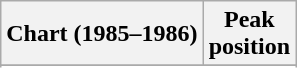<table class="wikitable sortable plainrowheaders" style="text-align:center">
<tr>
<th scope="col">Chart (1985–1986)</th>
<th scope="col">Peak<br>position</th>
</tr>
<tr>
</tr>
<tr>
</tr>
<tr>
</tr>
<tr>
</tr>
<tr>
</tr>
<tr>
</tr>
</table>
